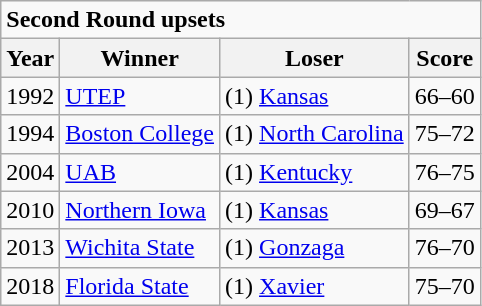<table class="wikitable">
<tr>
<td colspan="4"><strong>Second Round upsets</strong></td>
</tr>
<tr>
<th>Year</th>
<th>Winner</th>
<th>Loser</th>
<th>Score</th>
</tr>
<tr>
<td>1992</td>
<td><a href='#'>UTEP</a></td>
<td>(1) <a href='#'>Kansas</a></td>
<td>66–60</td>
</tr>
<tr>
<td>1994</td>
<td><a href='#'>Boston College</a></td>
<td>(1) <a href='#'>North Carolina</a></td>
<td>75–72</td>
</tr>
<tr>
<td>2004</td>
<td><a href='#'>UAB</a></td>
<td>(1) <a href='#'>Kentucky</a></td>
<td>76–75</td>
</tr>
<tr>
<td>2010</td>
<td><a href='#'>Northern Iowa</a></td>
<td>(1) <a href='#'>Kansas</a></td>
<td>69–67</td>
</tr>
<tr>
<td>2013</td>
<td><a href='#'>Wichita State</a></td>
<td>(1) <a href='#'>Gonzaga</a></td>
<td>76–70</td>
</tr>
<tr>
<td>2018</td>
<td><a href='#'>Florida State</a></td>
<td>(1) <a href='#'>Xavier</a></td>
<td>75–70</td>
</tr>
</table>
